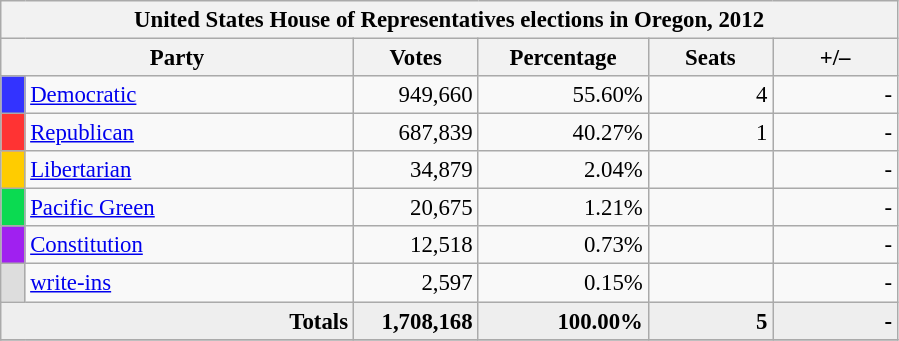<table class="wikitable" style="font-size: 95%;">
<tr>
<th colspan="6">United States House of Representatives elections in Oregon, 2012</th>
</tr>
<tr>
<th colspan=2 style="width: 15em">Party</th>
<th style="width: 5em">Votes</th>
<th style="width: 7em">Percentage</th>
<th style="width: 5em">Seats</th>
<th style="width: 5em">+/–</th>
</tr>
<tr>
<th style="background-color:#3333FF; width: 3px"></th>
<td style="width: 130px"><a href='#'>Democratic</a></td>
<td align="right">949,660</td>
<td align="right">55.60%</td>
<td align="right">4</td>
<td align="right">-</td>
</tr>
<tr>
<th style="background-color:#FF3333; width: 3px"></th>
<td style="width: 130px"><a href='#'>Republican</a></td>
<td align="right">687,839</td>
<td align="right">40.27%</td>
<td align="right">1</td>
<td align="right">-</td>
</tr>
<tr>
<th style="background-color:#FFCC00; width: 3px"></th>
<td style="width: 130px"><a href='#'>Libertarian</a></td>
<td align="right">34,879</td>
<td align="right">2.04%</td>
<td align="right"></td>
<td align="right">-</td>
</tr>
<tr>
<th style="background-color:#0BDA51; width: 3px"></th>
<td style="width: 130px"><a href='#'>Pacific Green</a></td>
<td align="right">20,675</td>
<td align="right">1.21%</td>
<td align="right"></td>
<td align="right">-</td>
</tr>
<tr>
<th style="background-color:#A020F0; width: 3px"></th>
<td style="width: 130px"><a href='#'>Constitution</a></td>
<td align="right">12,518</td>
<td align="right">0.73%</td>
<td align="right"></td>
<td align="right">-</td>
</tr>
<tr>
<th style="background-color:#DDDDDD; width: 3px"></th>
<td style="width: 130px"><a href='#'>write-ins</a></td>
<td align="right">2,597</td>
<td align="right">0.15%</td>
<td align="right"></td>
<td align="right">-</td>
</tr>
<tr bgcolor="#EEEEEE">
<td colspan="2" align="right"><strong>Totals</strong></td>
<td align="right"><strong>1,708,168</strong></td>
<td align="right"><strong>100.00%</strong></td>
<td align="right"><strong>5</strong></td>
<td align="right"><strong>-</strong></td>
</tr>
<tr bgcolor="#EEEEEE">
</tr>
</table>
